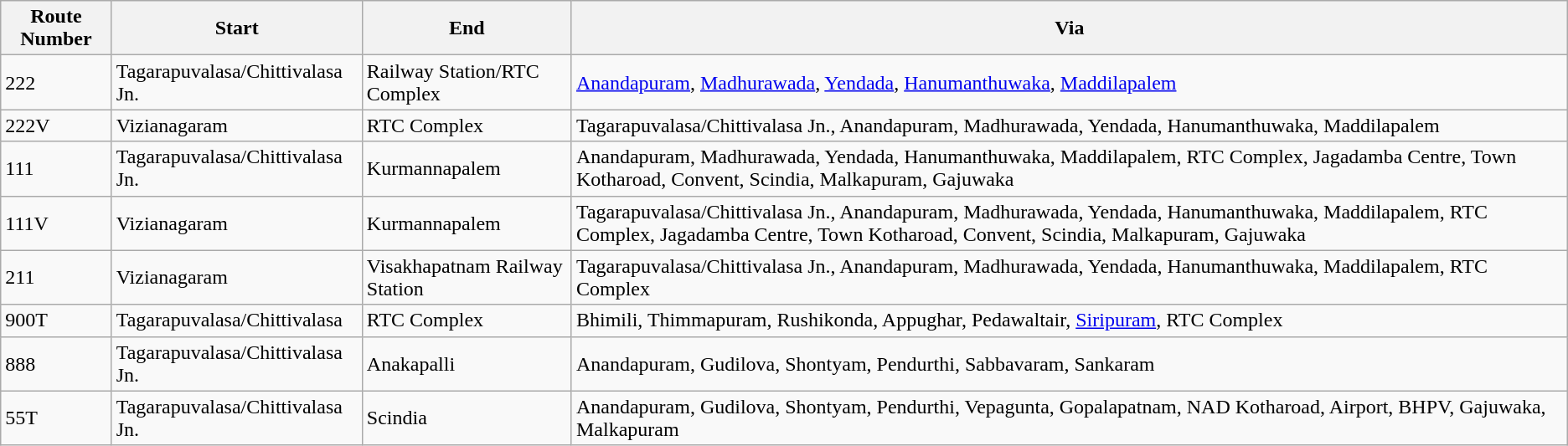<table class="sortable wikitable">
<tr>
<th>Route Number</th>
<th>Start</th>
<th>End</th>
<th>Via</th>
</tr>
<tr>
<td>222</td>
<td>Tagarapuvalasa/Chittivalasa Jn.</td>
<td>Railway Station/RTC Complex</td>
<td><a href='#'>Anandapuram</a>, <a href='#'>Madhurawada</a>, <a href='#'>Yendada</a>, <a href='#'>Hanumanthuwaka</a>, <a href='#'>Maddilapalem</a></td>
</tr>
<tr>
<td>222V</td>
<td>Vizianagaram</td>
<td>RTC Complex</td>
<td>Tagarapuvalasa/Chittivalasa Jn., Anandapuram, Madhurawada, Yendada, Hanumanthuwaka, Maddilapalem</td>
</tr>
<tr>
<td>111</td>
<td>Tagarapuvalasa/Chittivalasa Jn.</td>
<td>Kurmannapalem</td>
<td>Anandapuram, Madhurawada, Yendada, Hanumanthuwaka, Maddilapalem, RTC Complex, Jagadamba Centre, Town Kotharoad, Convent, Scindia, Malkapuram, Gajuwaka</td>
</tr>
<tr>
<td>111V</td>
<td>Vizianagaram</td>
<td>Kurmannapalem</td>
<td>Tagarapuvalasa/Chittivalasa Jn., Anandapuram, Madhurawada, Yendada, Hanumanthuwaka, Maddilapalem, RTC Complex, Jagadamba Centre, Town Kotharoad, Convent, Scindia, Malkapuram, Gajuwaka</td>
</tr>
<tr>
<td>211</td>
<td>Vizianagaram</td>
<td>Visakhapatnam Railway Station</td>
<td>Tagarapuvalasa/Chittivalasa Jn., Anandapuram, Madhurawada, Yendada, Hanumanthuwaka, Maddilapalem, RTC Complex</td>
</tr>
<tr>
<td>900T</td>
<td>Tagarapuvalasa/Chittivalasa</td>
<td>RTC Complex</td>
<td>Bhimili, Thimmapuram, Rushikonda, Appughar, Pedawaltair, <a href='#'>Siripuram</a>, RTC Complex</td>
</tr>
<tr>
<td>888</td>
<td>Tagarapuvalasa/Chittivalasa Jn.</td>
<td>Anakapalli</td>
<td>Anandapuram, Gudilova, Shontyam, Pendurthi, Sabbavaram, Sankaram</td>
</tr>
<tr>
<td>55T</td>
<td>Tagarapuvalasa/Chittivalasa Jn.</td>
<td>Scindia</td>
<td>Anandapuram, Gudilova, Shontyam, Pendurthi, Vepagunta, Gopalapatnam, NAD Kotharoad, Airport, BHPV, Gajuwaka, Malkapuram</td>
</tr>
</table>
